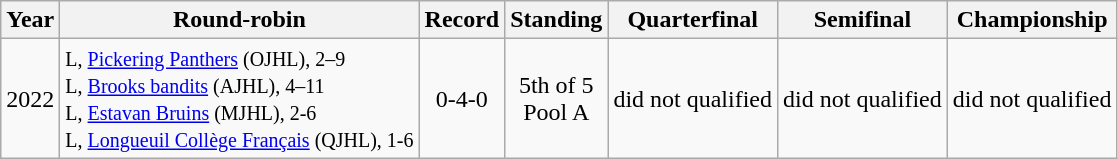<table class="wikitable" style="text-align:center;">
<tr>
<th>Year</th>
<th>Round-robin</th>
<th>Record</th>
<th>Standing</th>
<th>Quarterfinal</th>
<th>Semifinal</th>
<th>Championship</th>
</tr>
<tr>
<td>2022</td>
<td align=left><small>L, <a href='#'>Pickering Panthers</a> (OJHL), 2–9<br>L, <a href='#'>Brooks bandits</a> (AJHL), 4–11<br>L, <a href='#'>Estavan Bruins</a> (MJHL), 2-6<br>L, <a href='#'>Longueuil Collège Français</a> (QJHL), 1-6</small></td>
<td>0-4-0</td>
<td>5th of 5 <br>Pool A</td>
<td>did not qualified</td>
<td>did not qualified</td>
<td>did not qualified</td>
</tr>
</table>
